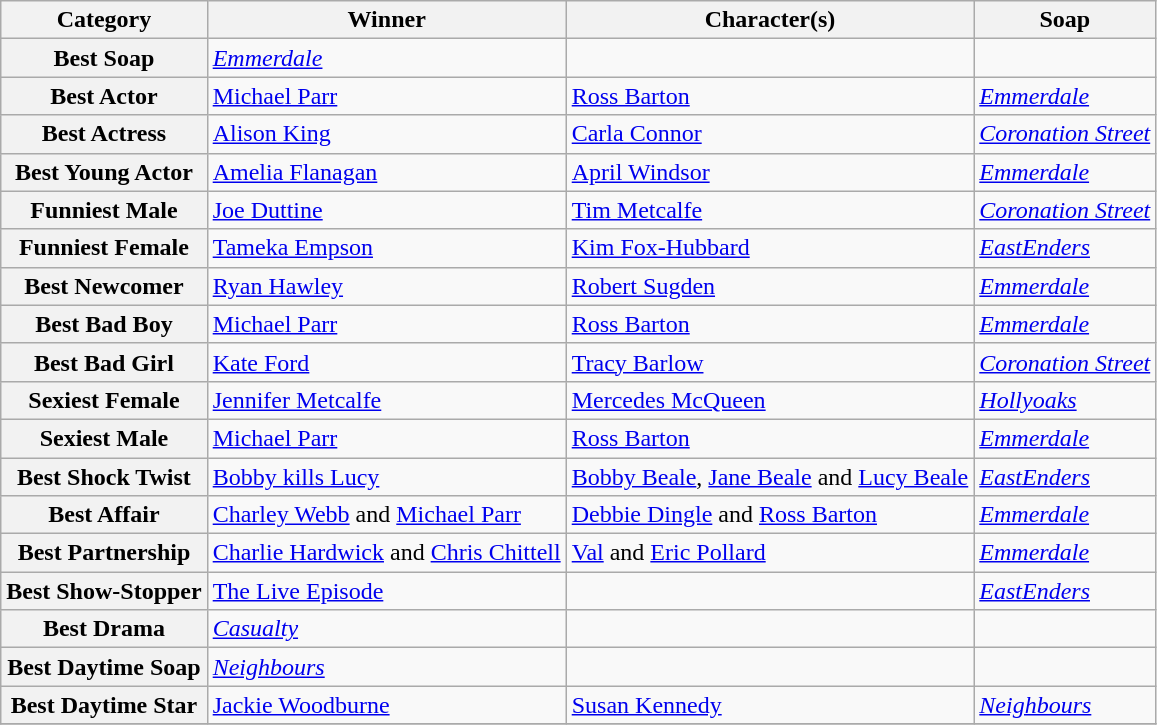<table class="wikitable" style="font-size: 100%;">
<tr>
<th>Category</th>
<th>Winner</th>
<th>Character(s)</th>
<th>Soap</th>
</tr>
<tr>
<th>Best Soap</th>
<td><em><a href='#'>Emmerdale</a></em></td>
<td></td>
<td></td>
</tr>
<tr>
<th>Best Actor</th>
<td><a href='#'>Michael Parr</a></td>
<td><a href='#'>Ross Barton</a></td>
<td><em><a href='#'>Emmerdale</a></em></td>
</tr>
<tr>
<th>Best Actress</th>
<td><a href='#'>Alison King</a></td>
<td><a href='#'>Carla Connor</a></td>
<td><em><a href='#'>Coronation Street</a></em></td>
</tr>
<tr>
<th>Best Young Actor</th>
<td><a href='#'>Amelia Flanagan</a></td>
<td><a href='#'>April Windsor</a></td>
<td><em><a href='#'>Emmerdale</a></em></td>
</tr>
<tr>
<th>Funniest Male</th>
<td><a href='#'>Joe Duttine</a></td>
<td><a href='#'>Tim Metcalfe</a></td>
<td><em><a href='#'>Coronation Street</a></em></td>
</tr>
<tr>
<th>Funniest Female</th>
<td><a href='#'>Tameka Empson</a></td>
<td><a href='#'>Kim Fox-Hubbard</a></td>
<td><em><a href='#'>EastEnders</a></em></td>
</tr>
<tr>
<th>Best Newcomer</th>
<td><a href='#'>Ryan Hawley</a></td>
<td><a href='#'>Robert Sugden</a></td>
<td><em><a href='#'>Emmerdale</a></em></td>
</tr>
<tr>
<th>Best Bad Boy</th>
<td><a href='#'>Michael Parr</a></td>
<td><a href='#'>Ross Barton</a></td>
<td><em><a href='#'>Emmerdale</a></em></td>
</tr>
<tr>
<th>Best Bad Girl</th>
<td><a href='#'>Kate Ford</a></td>
<td><a href='#'>Tracy Barlow</a></td>
<td><em><a href='#'>Coronation Street</a></em></td>
</tr>
<tr>
<th>Sexiest Female</th>
<td><a href='#'>Jennifer Metcalfe</a></td>
<td><a href='#'>Mercedes McQueen</a></td>
<td><em><a href='#'>Hollyoaks</a></em></td>
</tr>
<tr>
<th>Sexiest Male</th>
<td><a href='#'>Michael Parr</a></td>
<td><a href='#'>Ross Barton</a></td>
<td><em><a href='#'>Emmerdale</a></em></td>
</tr>
<tr>
<th>Best Shock Twist</th>
<td><a href='#'>Bobby kills Lucy</a></td>
<td><a href='#'>Bobby Beale</a>, <a href='#'>Jane Beale</a> and <a href='#'>Lucy Beale</a></td>
<td><em><a href='#'>EastEnders</a></em></td>
</tr>
<tr>
<th>Best Affair</th>
<td><a href='#'>Charley Webb</a> and <a href='#'>Michael Parr</a></td>
<td><a href='#'>Debbie Dingle</a> and <a href='#'>Ross Barton</a></td>
<td><em><a href='#'>Emmerdale</a></em></td>
</tr>
<tr>
<th>Best Partnership</th>
<td><a href='#'>Charlie Hardwick</a> and <a href='#'>Chris Chittell</a></td>
<td><a href='#'>Val</a> and <a href='#'>Eric Pollard</a></td>
<td><em><a href='#'>Emmerdale</a></em></td>
</tr>
<tr>
<th>Best Show-Stopper</th>
<td><a href='#'>The Live Episode</a></td>
<td></td>
<td><em><a href='#'>EastEnders</a></em></td>
</tr>
<tr>
<th>Best Drama</th>
<td><em><a href='#'>Casualty</a></em></td>
<td></td>
<td></td>
</tr>
<tr>
<th>Best Daytime Soap</th>
<td><em><a href='#'>Neighbours</a></em></td>
<td></td>
<td></td>
</tr>
<tr>
<th>Best Daytime Star</th>
<td><a href='#'>Jackie Woodburne</a></td>
<td><a href='#'>Susan Kennedy</a></td>
<td><em><a href='#'>Neighbours</a></em></td>
</tr>
<tr>
</tr>
</table>
